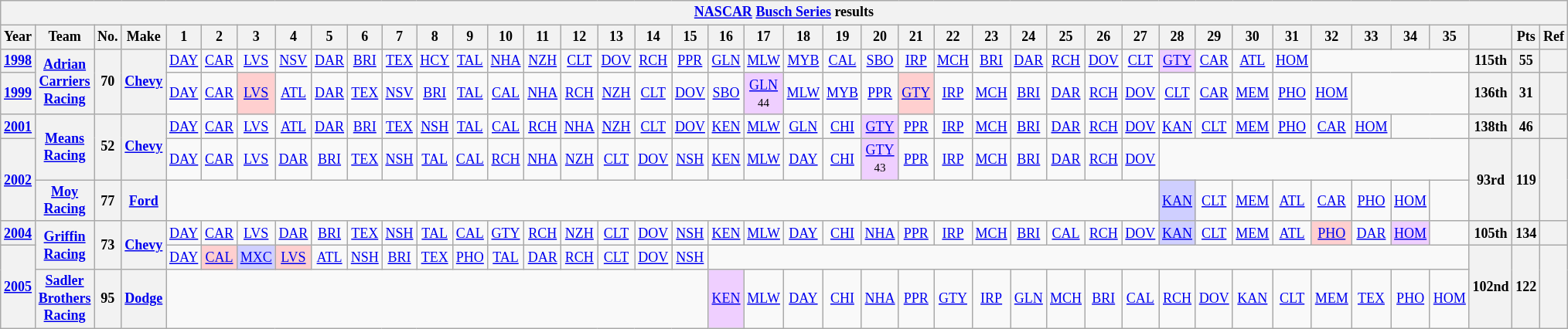<table class="wikitable" style="text-align:center; font-size:75%">
<tr>
<th colspan=42><a href='#'>NASCAR</a> <a href='#'>Busch Series</a> results</th>
</tr>
<tr>
<th>Year</th>
<th>Team</th>
<th>No.</th>
<th>Make</th>
<th>1</th>
<th>2</th>
<th>3</th>
<th>4</th>
<th>5</th>
<th>6</th>
<th>7</th>
<th>8</th>
<th>9</th>
<th>10</th>
<th>11</th>
<th>12</th>
<th>13</th>
<th>14</th>
<th>15</th>
<th>16</th>
<th>17</th>
<th>18</th>
<th>19</th>
<th>20</th>
<th>21</th>
<th>22</th>
<th>23</th>
<th>24</th>
<th>25</th>
<th>26</th>
<th>27</th>
<th>28</th>
<th>29</th>
<th>30</th>
<th>31</th>
<th>32</th>
<th>33</th>
<th>34</th>
<th>35</th>
<th></th>
<th>Pts</th>
<th>Ref</th>
</tr>
<tr>
<th><a href='#'>1998</a></th>
<th rowspan=2><a href='#'>Adrian Carriers Racing</a></th>
<th rowspan=2>70</th>
<th rowspan=2><a href='#'>Chevy</a></th>
<td><a href='#'>DAY</a></td>
<td><a href='#'>CAR</a></td>
<td><a href='#'>LVS</a></td>
<td><a href='#'>NSV</a></td>
<td><a href='#'>DAR</a></td>
<td><a href='#'>BRI</a></td>
<td><a href='#'>TEX</a></td>
<td><a href='#'>HCY</a></td>
<td><a href='#'>TAL</a></td>
<td><a href='#'>NHA</a></td>
<td><a href='#'>NZH</a></td>
<td><a href='#'>CLT</a></td>
<td><a href='#'>DOV</a></td>
<td><a href='#'>RCH</a></td>
<td><a href='#'>PPR</a></td>
<td><a href='#'>GLN</a></td>
<td><a href='#'>MLW</a></td>
<td><a href='#'>MYB</a></td>
<td><a href='#'>CAL</a></td>
<td><a href='#'>SBO</a></td>
<td><a href='#'>IRP</a></td>
<td><a href='#'>MCH</a></td>
<td><a href='#'>BRI</a></td>
<td><a href='#'>DAR</a></td>
<td><a href='#'>RCH</a></td>
<td><a href='#'>DOV</a></td>
<td><a href='#'>CLT</a></td>
<td style="background:#EFCFFF;"><a href='#'>GTY</a><br></td>
<td><a href='#'>CAR</a></td>
<td><a href='#'>ATL</a></td>
<td><a href='#'>HOM</a></td>
<td colspan=4></td>
<th>115th</th>
<th>55</th>
<th></th>
</tr>
<tr>
<th><a href='#'>1999</a></th>
<td><a href='#'>DAY</a></td>
<td><a href='#'>CAR</a></td>
<td style="background:#FFCFCF;"><a href='#'>LVS</a><br></td>
<td><a href='#'>ATL</a></td>
<td><a href='#'>DAR</a></td>
<td><a href='#'>TEX</a></td>
<td><a href='#'>NSV</a></td>
<td><a href='#'>BRI</a></td>
<td><a href='#'>TAL</a></td>
<td><a href='#'>CAL</a></td>
<td><a href='#'>NHA</a></td>
<td><a href='#'>RCH</a></td>
<td><a href='#'>NZH</a></td>
<td><a href='#'>CLT</a></td>
<td><a href='#'>DOV</a></td>
<td><a href='#'>SBO</a></td>
<td style="background:#EFCFFF;"><a href='#'>GLN</a><br><small>44</small></td>
<td><a href='#'>MLW</a></td>
<td><a href='#'>MYB</a></td>
<td><a href='#'>PPR</a></td>
<td style="background:#FFCFCF;"><a href='#'>GTY</a><br></td>
<td><a href='#'>IRP</a></td>
<td><a href='#'>MCH</a></td>
<td><a href='#'>BRI</a></td>
<td><a href='#'>DAR</a></td>
<td><a href='#'>RCH</a></td>
<td><a href='#'>DOV</a></td>
<td><a href='#'>CLT</a></td>
<td><a href='#'>CAR</a></td>
<td><a href='#'>MEM</a></td>
<td><a href='#'>PHO</a></td>
<td><a href='#'>HOM</a></td>
<td colspan=3></td>
<th>136th</th>
<th>31</th>
<th></th>
</tr>
<tr>
<th><a href='#'>2001</a></th>
<th rowspan=2><a href='#'>Means Racing</a></th>
<th rowspan=2>52</th>
<th rowspan=2><a href='#'>Chevy</a></th>
<td><a href='#'>DAY</a></td>
<td><a href='#'>CAR</a></td>
<td><a href='#'>LVS</a></td>
<td><a href='#'>ATL</a></td>
<td><a href='#'>DAR</a></td>
<td><a href='#'>BRI</a></td>
<td><a href='#'>TEX</a></td>
<td><a href='#'>NSH</a></td>
<td><a href='#'>TAL</a></td>
<td><a href='#'>CAL</a></td>
<td><a href='#'>RCH</a></td>
<td><a href='#'>NHA</a></td>
<td><a href='#'>NZH</a></td>
<td><a href='#'>CLT</a></td>
<td><a href='#'>DOV</a></td>
<td><a href='#'>KEN</a></td>
<td><a href='#'>MLW</a></td>
<td><a href='#'>GLN</a></td>
<td><a href='#'>CHI</a></td>
<td style="background:#EFCFFF;"><a href='#'>GTY</a><br></td>
<td><a href='#'>PPR</a></td>
<td><a href='#'>IRP</a></td>
<td><a href='#'>MCH</a></td>
<td><a href='#'>BRI</a></td>
<td><a href='#'>DAR</a></td>
<td><a href='#'>RCH</a></td>
<td><a href='#'>DOV</a></td>
<td><a href='#'>KAN</a></td>
<td><a href='#'>CLT</a></td>
<td><a href='#'>MEM</a></td>
<td><a href='#'>PHO</a></td>
<td><a href='#'>CAR</a></td>
<td><a href='#'>HOM</a></td>
<td colspan=2></td>
<th>138th</th>
<th>46</th>
<th></th>
</tr>
<tr>
<th rowspan=2><a href='#'>2002</a></th>
<td><a href='#'>DAY</a></td>
<td><a href='#'>CAR</a></td>
<td><a href='#'>LVS</a></td>
<td><a href='#'>DAR</a></td>
<td><a href='#'>BRI</a></td>
<td><a href='#'>TEX</a></td>
<td><a href='#'>NSH</a></td>
<td><a href='#'>TAL</a></td>
<td><a href='#'>CAL</a></td>
<td><a href='#'>RCH</a></td>
<td><a href='#'>NHA</a></td>
<td><a href='#'>NZH</a></td>
<td><a href='#'>CLT</a></td>
<td><a href='#'>DOV</a></td>
<td><a href='#'>NSH</a></td>
<td><a href='#'>KEN</a></td>
<td><a href='#'>MLW</a></td>
<td><a href='#'>DAY</a></td>
<td><a href='#'>CHI</a></td>
<td style="background:#EFCFFF;"><a href='#'>GTY</a><br><small>43</small></td>
<td><a href='#'>PPR</a></td>
<td><a href='#'>IRP</a></td>
<td><a href='#'>MCH</a></td>
<td><a href='#'>BRI</a></td>
<td><a href='#'>DAR</a></td>
<td><a href='#'>RCH</a></td>
<td><a href='#'>DOV</a></td>
<td colspan=8></td>
<th rowspan=2>93rd</th>
<th rowspan=2>119</th>
<th rowspan=2></th>
</tr>
<tr>
<th><a href='#'>Moy Racing</a></th>
<th>77</th>
<th><a href='#'>Ford</a></th>
<td colspan=27></td>
<td style="background:#CFCFFF;"><a href='#'>KAN</a><br></td>
<td><a href='#'>CLT</a></td>
<td><a href='#'>MEM</a></td>
<td><a href='#'>ATL</a></td>
<td><a href='#'>CAR</a></td>
<td><a href='#'>PHO</a></td>
<td><a href='#'>HOM</a></td>
<td></td>
</tr>
<tr>
<th><a href='#'>2004</a></th>
<th rowspan=2><a href='#'>Griffin Racing</a></th>
<th rowspan=2>73</th>
<th rowspan=2><a href='#'>Chevy</a></th>
<td><a href='#'>DAY</a></td>
<td><a href='#'>CAR</a></td>
<td><a href='#'>LVS</a></td>
<td><a href='#'>DAR</a></td>
<td><a href='#'>BRI</a></td>
<td><a href='#'>TEX</a></td>
<td><a href='#'>NSH</a></td>
<td><a href='#'>TAL</a></td>
<td><a href='#'>CAL</a></td>
<td><a href='#'>GTY</a></td>
<td><a href='#'>RCH</a></td>
<td><a href='#'>NZH</a></td>
<td><a href='#'>CLT</a></td>
<td><a href='#'>DOV</a></td>
<td><a href='#'>NSH</a></td>
<td><a href='#'>KEN</a></td>
<td><a href='#'>MLW</a></td>
<td><a href='#'>DAY</a></td>
<td><a href='#'>CHI</a></td>
<td><a href='#'>NHA</a></td>
<td><a href='#'>PPR</a></td>
<td><a href='#'>IRP</a></td>
<td><a href='#'>MCH</a></td>
<td><a href='#'>BRI</a></td>
<td><a href='#'>CAL</a></td>
<td><a href='#'>RCH</a></td>
<td><a href='#'>DOV</a></td>
<td style="background:#CFCFFF;"><a href='#'>KAN</a><br></td>
<td><a href='#'>CLT</a></td>
<td><a href='#'>MEM</a></td>
<td><a href='#'>ATL</a></td>
<td style="background:#FFCFCF;"><a href='#'>PHO</a><br></td>
<td><a href='#'>DAR</a></td>
<td style="background:#EFCFFF;"><a href='#'>HOM</a><br></td>
<td></td>
<th>105th</th>
<th>134</th>
<th></th>
</tr>
<tr>
<th rowspan=2><a href='#'>2005</a></th>
<td><a href='#'>DAY</a></td>
<td style="background:#FFCFCF;"><a href='#'>CAL</a><br></td>
<td style="background:#CFCFFF;"><a href='#'>MXC</a><br></td>
<td style="background:#FFCFCF;"><a href='#'>LVS</a><br></td>
<td><a href='#'>ATL</a></td>
<td><a href='#'>NSH</a></td>
<td><a href='#'>BRI</a></td>
<td><a href='#'>TEX</a></td>
<td><a href='#'>PHO</a></td>
<td><a href='#'>TAL</a></td>
<td><a href='#'>DAR</a></td>
<td><a href='#'>RCH</a></td>
<td><a href='#'>CLT</a></td>
<td><a href='#'>DOV</a></td>
<td><a href='#'>NSH</a></td>
<td colspan=20></td>
<th rowspan=2>102nd</th>
<th rowspan=2>122</th>
<th rowspan=2></th>
</tr>
<tr>
<th><a href='#'>Sadler Brothers Racing</a></th>
<th>95</th>
<th><a href='#'>Dodge</a></th>
<td colspan=15></td>
<td style="background:#EFCFFF;"><a href='#'>KEN</a><br></td>
<td><a href='#'>MLW</a></td>
<td><a href='#'>DAY</a></td>
<td><a href='#'>CHI</a></td>
<td><a href='#'>NHA</a></td>
<td><a href='#'>PPR</a></td>
<td><a href='#'>GTY</a></td>
<td><a href='#'>IRP</a></td>
<td><a href='#'>GLN</a></td>
<td><a href='#'>MCH</a></td>
<td><a href='#'>BRI</a></td>
<td><a href='#'>CAL</a></td>
<td><a href='#'>RCH</a></td>
<td><a href='#'>DOV</a></td>
<td><a href='#'>KAN</a></td>
<td><a href='#'>CLT</a></td>
<td><a href='#'>MEM</a></td>
<td><a href='#'>TEX</a></td>
<td><a href='#'>PHO</a></td>
<td><a href='#'>HOM</a></td>
</tr>
</table>
